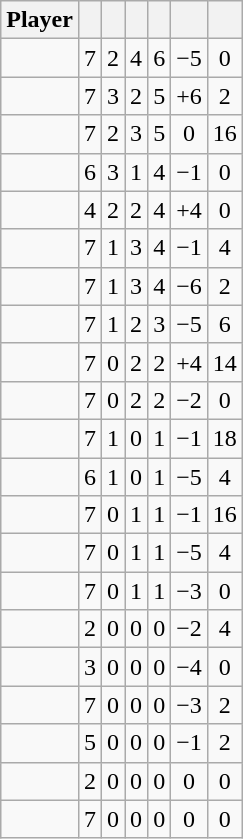<table class="wikitable sortable" style="text-align:center;">
<tr>
<th>Player</th>
<th></th>
<th></th>
<th></th>
<th></th>
<th data-sort-type="number"></th>
<th></th>
</tr>
<tr>
<td></td>
<td>7</td>
<td>2</td>
<td>4</td>
<td>6</td>
<td>−5</td>
<td>0</td>
</tr>
<tr>
<td></td>
<td>7</td>
<td>3</td>
<td>2</td>
<td>5</td>
<td>+6</td>
<td>2</td>
</tr>
<tr>
<td></td>
<td>7</td>
<td>2</td>
<td>3</td>
<td>5</td>
<td>0</td>
<td>16</td>
</tr>
<tr>
<td></td>
<td>6</td>
<td>3</td>
<td>1</td>
<td>4</td>
<td>−1</td>
<td>0</td>
</tr>
<tr>
<td></td>
<td>4</td>
<td>2</td>
<td>2</td>
<td>4</td>
<td>+4</td>
<td>0</td>
</tr>
<tr>
<td></td>
<td>7</td>
<td>1</td>
<td>3</td>
<td>4</td>
<td>−1</td>
<td>4</td>
</tr>
<tr>
<td></td>
<td>7</td>
<td>1</td>
<td>3</td>
<td>4</td>
<td>−6</td>
<td>2</td>
</tr>
<tr>
<td></td>
<td>7</td>
<td>1</td>
<td>2</td>
<td>3</td>
<td>−5</td>
<td>6</td>
</tr>
<tr>
<td></td>
<td>7</td>
<td>0</td>
<td>2</td>
<td>2</td>
<td>+4</td>
<td>14</td>
</tr>
<tr>
<td></td>
<td>7</td>
<td>0</td>
<td>2</td>
<td>2</td>
<td>−2</td>
<td>0</td>
</tr>
<tr>
<td></td>
<td>7</td>
<td>1</td>
<td>0</td>
<td>1</td>
<td>−1</td>
<td>18</td>
</tr>
<tr>
<td></td>
<td>6</td>
<td>1</td>
<td>0</td>
<td>1</td>
<td>−5</td>
<td>4</td>
</tr>
<tr>
<td></td>
<td>7</td>
<td>0</td>
<td>1</td>
<td>1</td>
<td>−1</td>
<td>16</td>
</tr>
<tr>
<td></td>
<td>7</td>
<td>0</td>
<td>1</td>
<td>1</td>
<td>−5</td>
<td>4</td>
</tr>
<tr>
<td></td>
<td>7</td>
<td>0</td>
<td>1</td>
<td>1</td>
<td>−3</td>
<td>0</td>
</tr>
<tr>
<td></td>
<td>2</td>
<td>0</td>
<td>0</td>
<td>0</td>
<td>−2</td>
<td>4</td>
</tr>
<tr>
<td></td>
<td>3</td>
<td>0</td>
<td>0</td>
<td>0</td>
<td>−4</td>
<td>0</td>
</tr>
<tr>
<td></td>
<td>7</td>
<td>0</td>
<td>0</td>
<td>0</td>
<td>−3</td>
<td>2</td>
</tr>
<tr>
<td></td>
<td>5</td>
<td>0</td>
<td>0</td>
<td>0</td>
<td>−1</td>
<td>2</td>
</tr>
<tr>
<td></td>
<td>2</td>
<td>0</td>
<td>0</td>
<td>0</td>
<td>0</td>
<td>0</td>
</tr>
<tr>
<td></td>
<td>7</td>
<td>0</td>
<td>0</td>
<td>0</td>
<td>0</td>
<td>0</td>
</tr>
</table>
